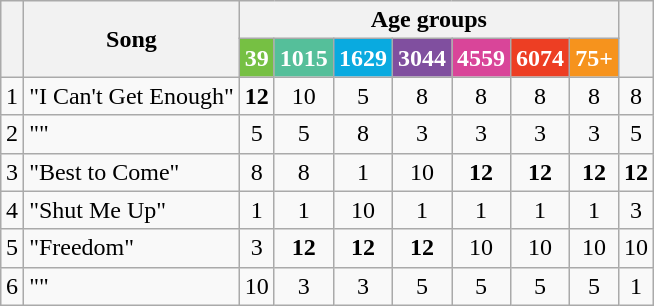<table class="wikitable" style="margin: 1em auto 1em auto; text-align:center;">
<tr>
<th rowspan="2"></th>
<th rowspan="2">Song</th>
<th colspan="7">Age groups</th>
<th rowspan="2"></th>
</tr>
<tr>
<th style="background:#76C043;color:white;">39</th>
<th style="background:#55BF9A;color:white;">1015</th>
<th style="background:#09AAE0;color:white;">1629</th>
<th style="background:#804F9F;color:white;">3044</th>
<th style="background:#D94599;color:white;">4559</th>
<th style="background:#ED3E23;color:white;">6074</th>
<th style="background:#F6931D;color:white;">75+</th>
</tr>
<tr>
<td>1</td>
<td style="text-align:left;">"I Can't Get Enough"</td>
<td><strong>12</strong></td>
<td>10</td>
<td>5</td>
<td>8</td>
<td>8</td>
<td>8</td>
<td>8</td>
<td>8</td>
</tr>
<tr>
<td>2</td>
<td style="text-align:left;">""</td>
<td>5</td>
<td>5</td>
<td>8</td>
<td>3</td>
<td>3</td>
<td>3</td>
<td>3</td>
<td>5</td>
</tr>
<tr>
<td>3</td>
<td style="text-align:left;">"Best to Come"</td>
<td>8</td>
<td>8</td>
<td>1</td>
<td>10</td>
<td><strong>12</strong></td>
<td><strong>12</strong></td>
<td><strong>12</strong></td>
<td><strong>12</strong></td>
</tr>
<tr>
<td>4</td>
<td style="text-align:left;">"Shut Me Up"</td>
<td>1</td>
<td>1</td>
<td>10</td>
<td>1</td>
<td>1</td>
<td>1</td>
<td>1</td>
<td>3</td>
</tr>
<tr>
<td>5</td>
<td style="text-align:left;">"Freedom"</td>
<td>3</td>
<td><strong>12</strong></td>
<td><strong>12</strong></td>
<td><strong>12</strong></td>
<td>10</td>
<td>10</td>
<td>10</td>
<td>10</td>
</tr>
<tr>
<td>6</td>
<td style="text-align:left;">""</td>
<td>10</td>
<td>3</td>
<td>3</td>
<td>5</td>
<td>5</td>
<td>5</td>
<td>5</td>
<td>1</td>
</tr>
</table>
